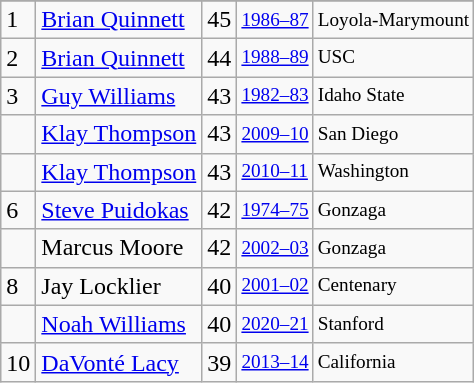<table class="wikitable">
<tr>
</tr>
<tr>
<td>1</td>
<td><a href='#'>Brian Quinnett</a></td>
<td>45</td>
<td style="font-size:80%;"><a href='#'>1986–87</a></td>
<td style="font-size:80%;">Loyola-Marymount</td>
</tr>
<tr>
<td>2</td>
<td><a href='#'>Brian Quinnett</a></td>
<td>44</td>
<td style="font-size:80%;"><a href='#'>1988–89</a></td>
<td style="font-size:80%;">USC</td>
</tr>
<tr>
<td>3</td>
<td><a href='#'>Guy Williams</a></td>
<td>43</td>
<td style="font-size:80%;"><a href='#'>1982–83</a></td>
<td style="font-size:80%;">Idaho State</td>
</tr>
<tr>
<td></td>
<td><a href='#'>Klay Thompson</a></td>
<td>43</td>
<td style="font-size:80%;"><a href='#'>2009–10</a></td>
<td style="font-size:80%;">San Diego</td>
</tr>
<tr>
<td></td>
<td><a href='#'>Klay Thompson</a></td>
<td>43</td>
<td style="font-size:80%;"><a href='#'>2010–11</a></td>
<td style="font-size:80%;">Washington</td>
</tr>
<tr>
<td>6</td>
<td><a href='#'>Steve Puidokas</a></td>
<td>42</td>
<td style="font-size:80%;"><a href='#'>1974–75</a></td>
<td style="font-size:80%;">Gonzaga</td>
</tr>
<tr>
<td></td>
<td>Marcus Moore</td>
<td>42</td>
<td style="font-size:80%;"><a href='#'>2002–03</a></td>
<td style="font-size:80%;">Gonzaga</td>
</tr>
<tr>
<td>8</td>
<td>Jay Locklier</td>
<td>40</td>
<td style="font-size:80%;"><a href='#'>2001–02</a></td>
<td style="font-size:80%;">Centenary</td>
</tr>
<tr>
<td></td>
<td><a href='#'>Noah Williams</a></td>
<td>40</td>
<td style="font-size:80%;"><a href='#'>2020–21</a></td>
<td style="font-size:80%;">Stanford</td>
</tr>
<tr>
<td>10</td>
<td><a href='#'>DaVonté Lacy</a></td>
<td>39</td>
<td style="font-size:80%;"><a href='#'>2013–14</a></td>
<td style="font-size:80%;">California</td>
</tr>
</table>
